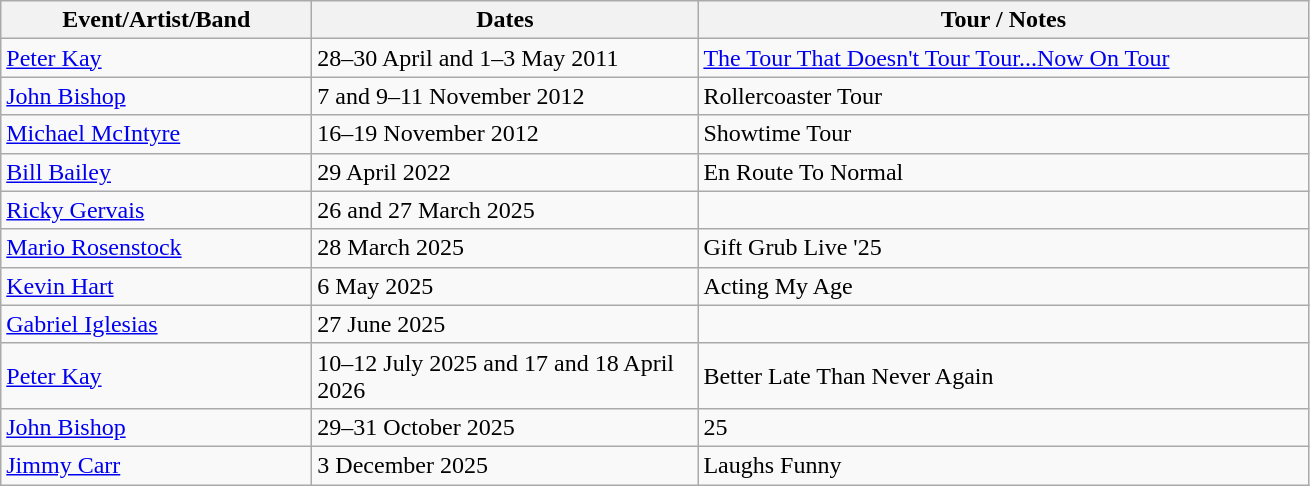<table class="wikitable sortable">
<tr>
<th width="200">Event/Artist/Band</th>
<th width="250">Dates</th>
<th width="400" class="unsortable">Tour / Notes</th>
</tr>
<tr>
<td><a href='#'>Peter Kay</a></td>
<td>28–30 April and 1–3 May 2011</td>
<td><a href='#'>The Tour That Doesn't Tour Tour...Now On Tour</a></td>
</tr>
<tr>
<td><a href='#'>John Bishop</a></td>
<td>7 and 9–11 November 2012</td>
<td>Rollercoaster Tour</td>
</tr>
<tr>
<td><a href='#'>Michael McIntyre</a></td>
<td>16–19 November 2012</td>
<td>Showtime Tour</td>
</tr>
<tr>
<td><a href='#'>Bill Bailey</a></td>
<td>29 April 2022</td>
<td>En Route To Normal</td>
</tr>
<tr>
<td><a href='#'>Ricky Gervais</a></td>
<td>26 and 27 March 2025</td>
<td></td>
</tr>
<tr>
<td><a href='#'>Mario Rosenstock</a></td>
<td>28 March 2025</td>
<td>Gift Grub Live '25</td>
</tr>
<tr>
<td><a href='#'>Kevin Hart</a></td>
<td>6 May 2025</td>
<td>Acting My Age</td>
</tr>
<tr>
<td><a href='#'>Gabriel Iglesias</a></td>
<td>27 June 2025</td>
<td></td>
</tr>
<tr>
<td><a href='#'>Peter Kay</a></td>
<td>10–12 July 2025 and 17 and 18 April 2026</td>
<td>Better Late Than Never Again</td>
</tr>
<tr>
<td><a href='#'>John Bishop</a></td>
<td>29–31 October 2025</td>
<td>25</td>
</tr>
<tr>
<td><a href='#'>Jimmy Carr</a></td>
<td>3 December 2025</td>
<td>Laughs Funny</td>
</tr>
</table>
